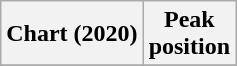<table class="wikitable sortable plainrowheaders" style="text-align:center">
<tr>
<th scope="col">Chart (2020)</th>
<th scope="col">Peak<br>position</th>
</tr>
<tr>
</tr>
</table>
